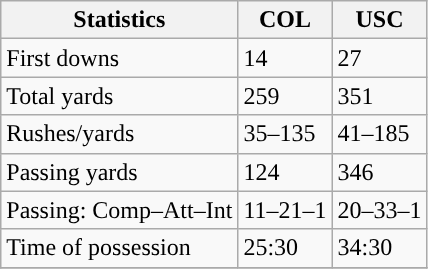<table class="wikitable" style="float: left;">
<tr>
<th>Statistics</th>
<th>COL</th>
<th>USC</th>
</tr>
<tr>
<td>First downs</td>
<td>14</td>
<td>27</td>
</tr>
<tr>
<td>Total yards</td>
<td>259</td>
<td>351</td>
</tr>
<tr>
<td>Rushes/yards</td>
<td>35–135</td>
<td>41–185</td>
</tr>
<tr>
<td>Passing yards</td>
<td>124</td>
<td>346</td>
</tr>
<tr>
<td>Passing: Comp–Att–Int</td>
<td>11–21–1</td>
<td>20–33–1</td>
</tr>
<tr>
<td>Time of possession</td>
<td>25:30</td>
<td>34:30</td>
</tr>
<tr>
</tr>
</table>
